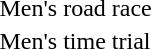<table>
<tr>
<td>Men's road race</td>
<td></td>
<td></td>
<td></td>
</tr>
<tr>
<td>Men's time trial</td>
<td></td>
<td></td>
<td></td>
</tr>
</table>
